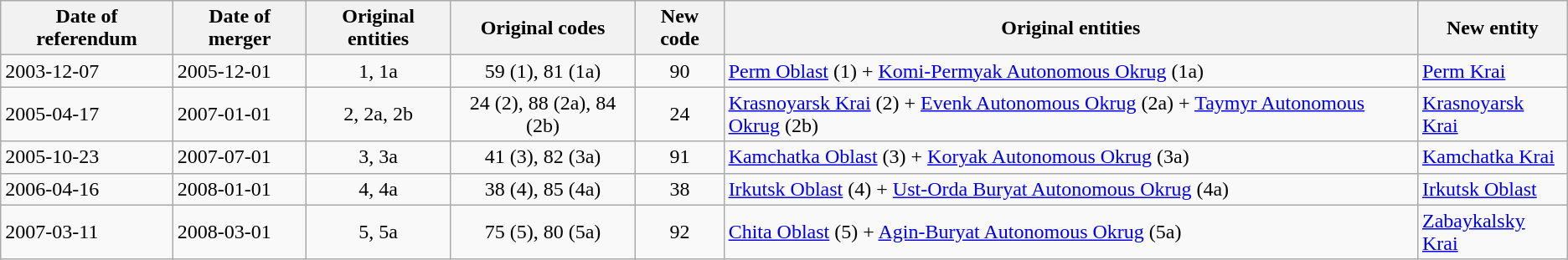<table class="wikitable sortable">
<tr>
<th>Date of referendum</th>
<th>Date of merger</th>
<th>Original entities</th>
<th>Original codes</th>
<th>New code</th>
<th>Original entities</th>
<th>New entity</th>
</tr>
<tr>
<td>2003-12-07</td>
<td>2005-12-01</td>
<td style="text-align:center;">1, 1a</td>
<td style="text-align:center;">59 (1), 81 (1a)</td>
<td style="text-align:center;">90</td>
<td><a href='#'>Perm Oblast</a> (1) + <a href='#'>Komi-Permyak Autonomous Okrug</a> (1a)</td>
<td><a href='#'>Perm Krai</a></td>
</tr>
<tr>
<td>2005-04-17</td>
<td>2007-01-01</td>
<td style="text-align:center;">2, 2a, 2b</td>
<td style="text-align:center;">24 (2), 88 (2a), 84 (2b)</td>
<td style="text-align:center;">24</td>
<td><a href='#'>Krasnoyarsk Krai</a> (2) + <a href='#'>Evenk Autonomous Okrug</a> (2a) + <a href='#'>Taymyr Autonomous Okrug</a> (2b)</td>
<td><a href='#'>Krasnoyarsk Krai</a></td>
</tr>
<tr>
<td>2005-10-23</td>
<td>2007-07-01</td>
<td style="text-align:center;">3, 3a</td>
<td style="text-align:center;">41 (3), 82 (3a)</td>
<td style="text-align:center;">91</td>
<td><a href='#'>Kamchatka Oblast</a> (3) + <a href='#'>Koryak Autonomous Okrug</a> (3a)</td>
<td><a href='#'>Kamchatka Krai</a></td>
</tr>
<tr>
<td>2006-04-16</td>
<td>2008-01-01</td>
<td style="text-align:center;">4, 4a</td>
<td style="text-align:center;">38 (4), 85 (4a)</td>
<td style="text-align:center;">38</td>
<td><a href='#'>Irkutsk Oblast</a> (4) + <a href='#'>Ust-Orda Buryat Autonomous Okrug</a> (4a)</td>
<td><a href='#'>Irkutsk Oblast</a></td>
</tr>
<tr>
<td>2007-03-11</td>
<td>2008-03-01</td>
<td style="text-align:center;">5, 5a</td>
<td style="text-align:center;">75 (5), 80 (5a)</td>
<td style="text-align:center;">92</td>
<td><a href='#'>Chita Oblast</a> (5) + <a href='#'>Agin-Buryat Autonomous Okrug</a> (5a)</td>
<td><a href='#'>Zabaykalsky Krai</a></td>
</tr>
</table>
